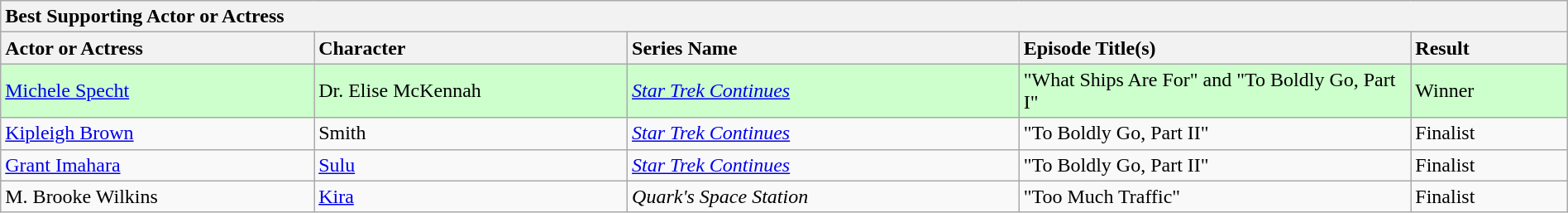<table class="wikitable" width=100%>
<tr>
<th colspan="5" ! style="text-align:left;">Best Supporting Actor or Actress</th>
</tr>
<tr>
<th style="text-align:left; width: 20%;"><strong>Actor or Actress</strong></th>
<th style="text-align:left; width: 20%;"><strong>Character</strong></th>
<th style="text-align:left; width: 25%;"><strong>Series Name</strong></th>
<th style="text-align:left; width: 25%;"><strong>Episode Title(s)</strong></th>
<th style="text-align:left; width: 10%;"><strong>Result</strong></th>
</tr>
<tr style="background-color:#ccffcc;">
<td><a href='#'>Michele Specht</a></td>
<td>Dr. Elise McKennah</td>
<td><em><a href='#'>Star Trek Continues</a></em></td>
<td>"What Ships Are For" and "To Boldly Go, Part I"</td>
<td>Winner</td>
</tr>
<tr>
<td><a href='#'>Kipleigh Brown</a></td>
<td>Smith</td>
<td><em><a href='#'>Star Trek Continues</a></em></td>
<td>"To Boldly Go, Part II"</td>
<td>Finalist</td>
</tr>
<tr>
<td><a href='#'>Grant Imahara</a></td>
<td><a href='#'>Sulu</a></td>
<td><em><a href='#'>Star Trek Continues</a></em></td>
<td>"To Boldly Go, Part II"</td>
<td>Finalist</td>
</tr>
<tr>
<td>M. Brooke Wilkins</td>
<td><a href='#'>Kira</a></td>
<td><em>Quark's Space Station</em></td>
<td>"Too Much Traffic"</td>
<td>Finalist</td>
</tr>
</table>
